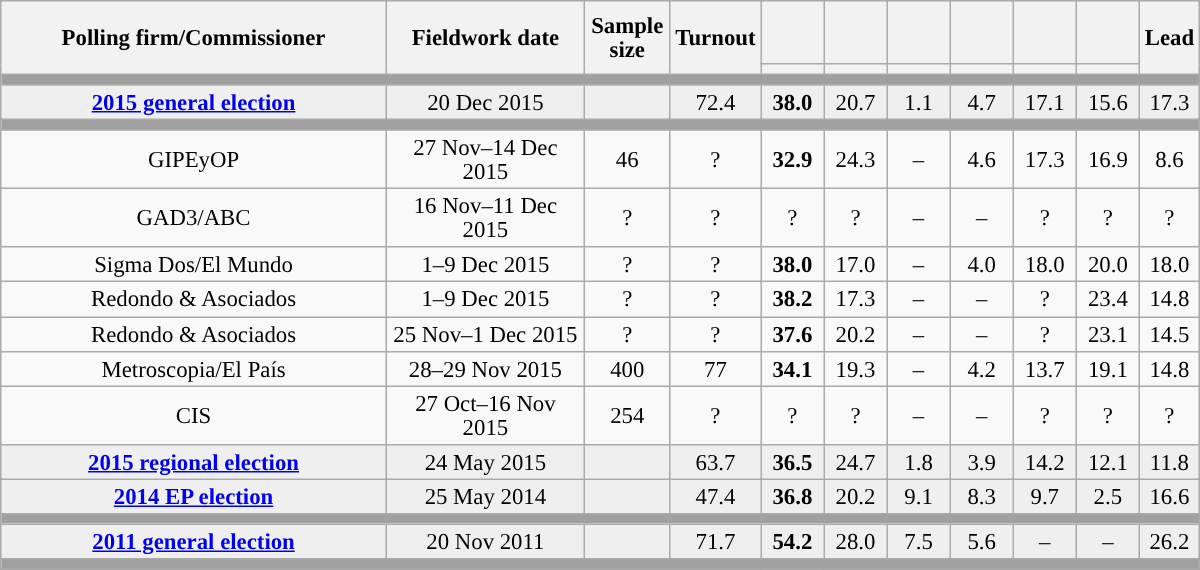<table class="wikitable collapsible collapsed" style="text-align:center; font-size:95%; line-height:16px;">
<tr style="height:42px; background-color:#E9E9E9">
<th style="width:250px;" rowspan="2">Polling firm/Commissioner</th>
<th style="width:125px;" rowspan="2">Fieldwork date</th>
<th style="width:50px;" rowspan="2">Sample size</th>
<th style="width:45px;" rowspan="2">Turnout</th>
<th style="width:35px;"></th>
<th style="width:35px;"></th>
<th style="width:35px;"></th>
<th style="width:35px;"></th>
<th style="width:35px;"></th>
<th style="width:35px;"></th>
<th style="width:30px;" rowspan="2">Lead</th>
</tr>
<tr>
<th style="color:inherit;background:"></th>
<th style="color:inherit;background:"></th>
<th style="color:inherit;background:"></th>
<th style="color:inherit;background:"></th>
<th style="color:inherit;background:"></th>
<th style="color:inherit;background:"></th>
</tr>
<tr>
<td colspan="11" style="background:#A0A0A0"></td>
</tr>
<tr style="background:#EFEFEF;">
<td><strong><a href='#'>2015 general election</a></strong></td>
<td>20 Dec 2015</td>
<td></td>
<td>72.4</td>
<td><strong>38.0</strong><br></td>
<td>20.7<br></td>
<td>1.1<br></td>
<td>4.7<br></td>
<td>17.1<br></td>
<td>15.6<br></td>
<td style="background:">17.3</td>
</tr>
<tr>
<td colspan="11" style="background:#A0A0A0"></td>
</tr>
<tr>
<td>GIPEyOP</td>
<td>27 Nov–14 Dec 2015</td>
<td>46</td>
<td>?</td>
<td><strong>32.9</strong><br></td>
<td>24.3<br></td>
<td>–</td>
<td>4.6<br></td>
<td>17.3<br></td>
<td>16.9<br></td>
<td style="background:">8.6</td>
</tr>
<tr>
<td>GAD3/ABC</td>
<td>16 Nov–11 Dec 2015</td>
<td>?</td>
<td>?</td>
<td>?<br></td>
<td>?<br></td>
<td>–</td>
<td>–</td>
<td>?<br></td>
<td>?<br></td>
<td style="background:">?</td>
</tr>
<tr>
<td>Sigma Dos/El Mundo</td>
<td>1–9 Dec 2015</td>
<td>?</td>
<td>?</td>
<td><strong>38.0</strong><br></td>
<td>17.0<br></td>
<td>–</td>
<td>4.0<br></td>
<td>18.0<br></td>
<td>20.0<br></td>
<td style="background:">18.0</td>
</tr>
<tr>
<td>Redondo & Asociados</td>
<td>1–9 Dec 2015</td>
<td>?</td>
<td>?</td>
<td><strong>38.2</strong><br></td>
<td>17.3<br></td>
<td>–</td>
<td>–</td>
<td>?<br></td>
<td>23.4<br></td>
<td style="background:">14.8</td>
</tr>
<tr>
<td>Redondo & Asociados</td>
<td>25 Nov–1 Dec 2015</td>
<td>?</td>
<td>?</td>
<td><strong>37.6</strong><br></td>
<td>20.2<br></td>
<td>–</td>
<td>–</td>
<td>?<br></td>
<td>23.1<br></td>
<td style="background:">14.5</td>
</tr>
<tr>
<td>Metroscopia/El País</td>
<td>28–29 Nov 2015</td>
<td>400</td>
<td>77</td>
<td><strong>34.1</strong><br></td>
<td>19.3<br></td>
<td>–</td>
<td>4.2<br></td>
<td>13.7<br></td>
<td>19.1<br></td>
<td style="background:">14.8</td>
</tr>
<tr>
<td>CIS</td>
<td>27 Oct–16 Nov 2015</td>
<td>254</td>
<td>?</td>
<td>?<br></td>
<td>?<br></td>
<td>–</td>
<td>–</td>
<td>?<br></td>
<td>?<br></td>
<td style="background:">?</td>
</tr>
<tr style="background:#EFEFEF;">
<td><strong><a href='#'>2015 regional election</a></strong></td>
<td>24 May 2015</td>
<td></td>
<td>63.7</td>
<td><strong>36.5</strong><br></td>
<td>24.7<br></td>
<td>1.8<br></td>
<td>3.9<br></td>
<td>14.2<br></td>
<td>12.1<br></td>
<td style="background:">11.8</td>
</tr>
<tr style="background:#EFEFEF;">
<td><strong><a href='#'>2014 EP election</a></strong></td>
<td>25 May 2014</td>
<td></td>
<td>47.4</td>
<td><strong>36.8</strong><br></td>
<td>20.2<br></td>
<td>9.1<br></td>
<td>8.3<br></td>
<td>9.7<br></td>
<td>2.5<br></td>
<td style="background:">16.6</td>
</tr>
<tr>
<td colspan="11" style="background:#A0A0A0"></td>
</tr>
<tr style="background:#EFEFEF;">
<td><strong><a href='#'>2011 general election</a></strong></td>
<td>20 Nov 2011</td>
<td></td>
<td>71.7</td>
<td><strong>54.2</strong><br></td>
<td>28.0<br></td>
<td>7.5<br></td>
<td>5.6<br></td>
<td>–</td>
<td>–</td>
<td style="background:">26.2</td>
</tr>
<tr>
<td colspan="11" style="background:#A0A0A0"></td>
</tr>
</table>
